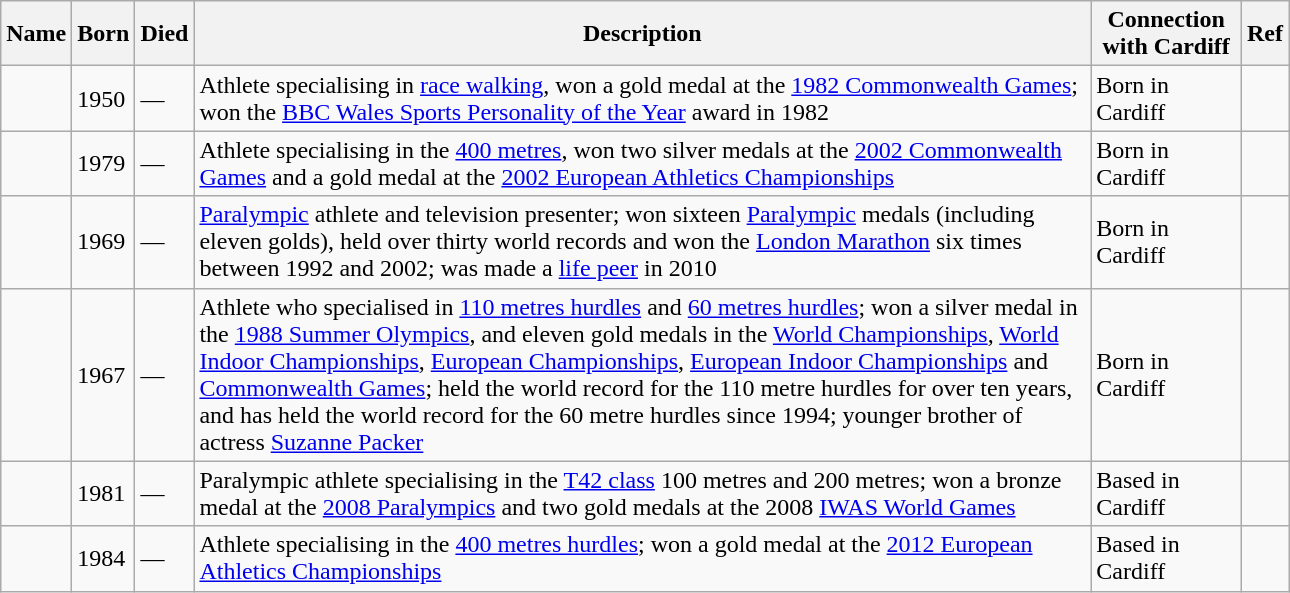<table class="sortable wikitable" style="text-align: left; width: 68%;">
<tr>
<th scope="col">Name</th>
<th scope="col">Born</th>
<th scope="col">Died</th>
<th scope="col">Description</th>
<th scope="col">Connection with Cardiff</th>
<th scope="col"><abbr>Ref</abbr></th>
</tr>
<tr>
<td></td>
<td>1950</td>
<td>—</td>
<td>Athlete specialising in <a href='#'>race walking</a>, won a gold medal at the <a href='#'>1982 Commonwealth Games</a>; won the <a href='#'>BBC Wales Sports Personality of the Year</a> award in 1982</td>
<td>Born in Cardiff</td>
<td></td>
</tr>
<tr>
<td></td>
<td>1979</td>
<td>—</td>
<td>Athlete specialising in the <a href='#'>400 metres</a>, won two silver medals at the <a href='#'>2002 Commonwealth Games</a> and a gold medal at the <a href='#'>2002 European Athletics Championships</a></td>
<td>Born in Cardiff</td>
<td></td>
</tr>
<tr>
<td></td>
<td>1969</td>
<td>—</td>
<td><a href='#'>Paralympic</a> athlete and television presenter; won sixteen <a href='#'>Paralympic</a> medals (including eleven golds), held over thirty world records and won the <a href='#'>London Marathon</a> six times between 1992 and 2002; was made a <a href='#'>life peer</a> in 2010</td>
<td>Born in Cardiff</td>
<td></td>
</tr>
<tr>
<td></td>
<td>1967</td>
<td>—</td>
<td>Athlete who specialised in <a href='#'>110 metres hurdles</a> and <a href='#'>60 metres hurdles</a>; won a silver medal in the <a href='#'>1988 Summer Olympics</a>, and eleven gold medals in the <a href='#'>World Championships</a>, <a href='#'>World Indoor Championships</a>, <a href='#'>European Championships</a>, <a href='#'>European Indoor Championships</a> and <a href='#'>Commonwealth Games</a>; held the world record for the 110 metre hurdles for over ten years, and has held the world record for the 60 metre hurdles since 1994; younger brother of actress <a href='#'>Suzanne Packer</a></td>
<td>Born in Cardiff</td>
<td></td>
</tr>
<tr>
<td></td>
<td>1981</td>
<td>—</td>
<td>Paralympic athlete specialising in the <a href='#'>T42 class</a> 100 metres and 200 metres; won a bronze medal at the <a href='#'>2008 Paralympics</a> and two gold medals at the 2008 <a href='#'>IWAS World Games</a></td>
<td>Based in Cardiff</td>
<td></td>
</tr>
<tr>
<td></td>
<td>1984</td>
<td>—</td>
<td>Athlete specialising in the <a href='#'>400 metres hurdles</a>; won a gold medal at the <a href='#'>2012 European Athletics Championships</a></td>
<td>Based in Cardiff</td>
<td></td>
</tr>
</table>
